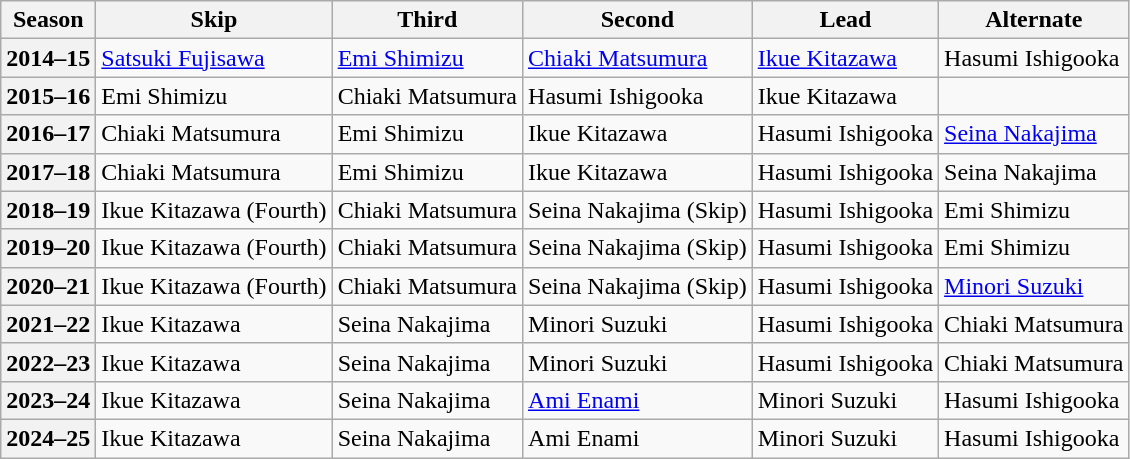<table class="wikitable">
<tr>
<th scope="col">Season</th>
<th scope="col">Skip</th>
<th scope="col">Third</th>
<th scope="col">Second</th>
<th scope="col">Lead</th>
<th scope="col">Alternate</th>
</tr>
<tr>
<th scope="row">2014–15</th>
<td><a href='#'>Satsuki Fujisawa</a></td>
<td><a href='#'>Emi Shimizu</a></td>
<td><a href='#'>Chiaki Matsumura</a></td>
<td><a href='#'>Ikue Kitazawa</a></td>
<td>Hasumi Ishigooka</td>
</tr>
<tr>
<th scope="row">2015–16</th>
<td>Emi Shimizu</td>
<td>Chiaki Matsumura</td>
<td>Hasumi Ishigooka</td>
<td>Ikue Kitazawa</td>
<td></td>
</tr>
<tr>
<th scope="row">2016–17</th>
<td>Chiaki Matsumura</td>
<td>Emi Shimizu</td>
<td>Ikue Kitazawa</td>
<td>Hasumi Ishigooka</td>
<td><a href='#'>Seina Nakajima</a></td>
</tr>
<tr>
<th scope="row">2017–18</th>
<td>Chiaki Matsumura</td>
<td>Emi Shimizu</td>
<td>Ikue Kitazawa</td>
<td>Hasumi Ishigooka</td>
<td>Seina Nakajima</td>
</tr>
<tr>
<th scope="row">2018–19</th>
<td>Ikue Kitazawa (Fourth)</td>
<td>Chiaki Matsumura</td>
<td>Seina Nakajima (Skip)</td>
<td>Hasumi Ishigooka</td>
<td>Emi Shimizu</td>
</tr>
<tr>
<th scope="row">2019–20</th>
<td>Ikue Kitazawa (Fourth)</td>
<td>Chiaki Matsumura</td>
<td>Seina Nakajima (Skip)</td>
<td>Hasumi Ishigooka</td>
<td>Emi Shimizu</td>
</tr>
<tr>
<th scope="row">2020–21</th>
<td>Ikue Kitazawa (Fourth)</td>
<td>Chiaki Matsumura</td>
<td>Seina Nakajima (Skip)</td>
<td>Hasumi Ishigooka</td>
<td><a href='#'>Minori Suzuki</a></td>
</tr>
<tr>
<th scope="row">2021–22</th>
<td>Ikue Kitazawa</td>
<td>Seina Nakajima</td>
<td>Minori Suzuki</td>
<td>Hasumi Ishigooka</td>
<td>Chiaki Matsumura</td>
</tr>
<tr>
<th scope="row">2022–23</th>
<td>Ikue Kitazawa</td>
<td>Seina Nakajima</td>
<td>Minori Suzuki</td>
<td>Hasumi Ishigooka</td>
<td>Chiaki Matsumura</td>
</tr>
<tr>
<th scope="row">2023–24</th>
<td>Ikue Kitazawa</td>
<td>Seina Nakajima</td>
<td><a href='#'>Ami Enami</a></td>
<td>Minori Suzuki</td>
<td>Hasumi Ishigooka</td>
</tr>
<tr>
<th scope="row">2024–25</th>
<td>Ikue Kitazawa</td>
<td>Seina Nakajima</td>
<td>Ami Enami</td>
<td>Minori Suzuki</td>
<td>Hasumi Ishigooka</td>
</tr>
</table>
